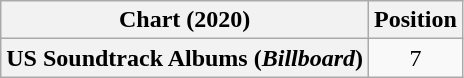<table class="wikitable plainrowheaders" style="text-align:center">
<tr>
<th scope="col">Chart (2020)</th>
<th scope="col">Position</th>
</tr>
<tr>
<th scope="row">US Soundtrack Albums (<em>Billboard</em>)</th>
<td>7</td>
</tr>
</table>
